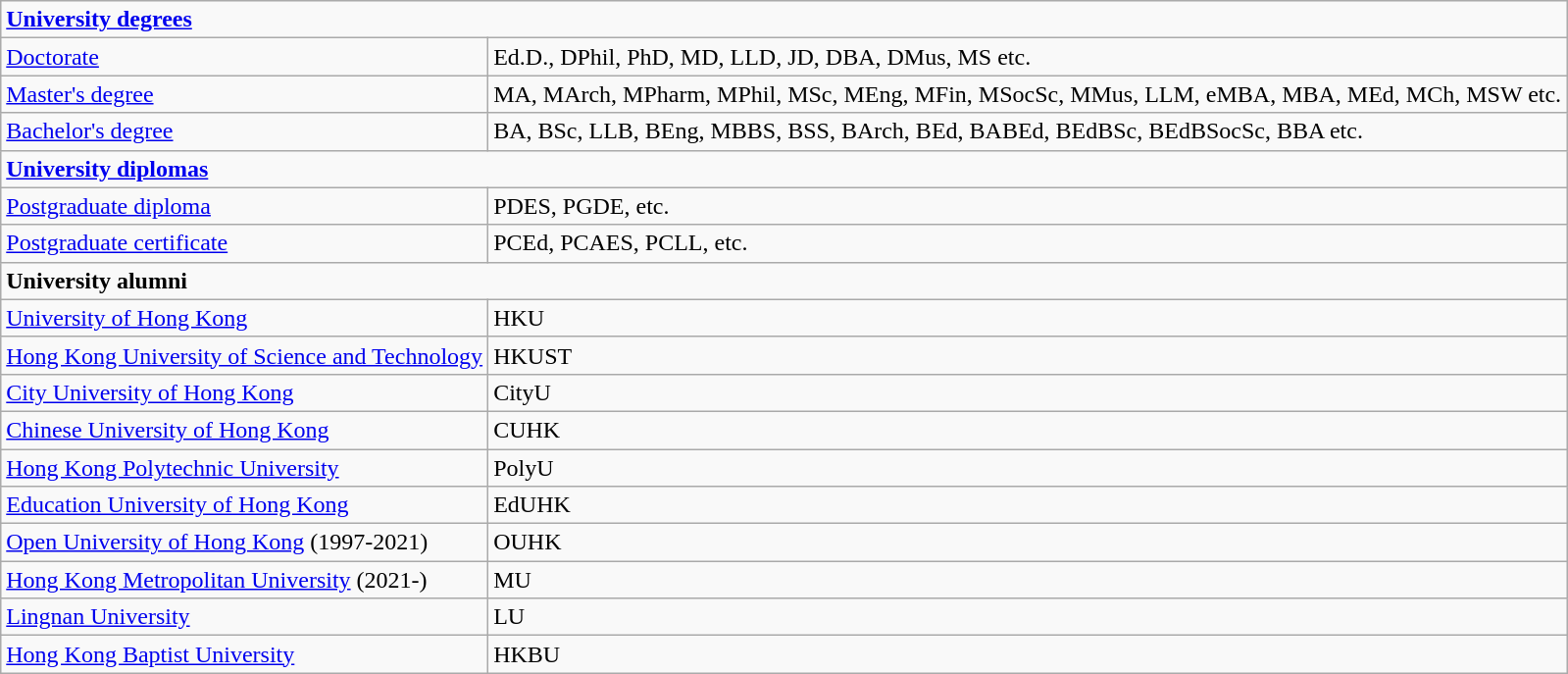<table class="wikitable">
<tr>
<td colspan=2><strong><a href='#'>University degrees</a></strong></td>
</tr>
<tr>
<td><a href='#'>Doctorate</a></td>
<td>Ed.D., DPhil, PhD, MD, LLD, JD, DBA, DMus, MS etc.</td>
</tr>
<tr>
<td><a href='#'>Master's degree</a></td>
<td>MA, MArch, MPharm, MPhil, MSc, MEng, MFin, MSocSc, MMus, LLM, eMBA, MBA, MEd, MCh, MSW etc.</td>
</tr>
<tr>
<td><a href='#'>Bachelor's degree</a></td>
<td>BA, BSc, LLB, BEng, MBBS, BSS, BArch, BEd, BABEd, BEdBSc, BEdBSocSc, BBA etc.</td>
</tr>
<tr>
<td colspan=2><strong><a href='#'>University diplomas</a></strong></td>
</tr>
<tr>
<td><a href='#'>Postgraduate diploma</a></td>
<td>PDES, PGDE, etc.</td>
</tr>
<tr>
<td><a href='#'>Postgraduate certificate</a></td>
<td>PCEd, PCAES, PCLL, etc.</td>
</tr>
<tr>
<td colspan=2><strong>University alumni</strong></td>
</tr>
<tr>
<td><a href='#'>University of Hong Kong</a></td>
<td>HKU</td>
</tr>
<tr>
<td><a href='#'>Hong Kong University of Science and Technology</a></td>
<td>HKUST</td>
</tr>
<tr>
<td><a href='#'>City University of Hong Kong</a></td>
<td>CityU</td>
</tr>
<tr>
<td><a href='#'>Chinese University of Hong Kong</a></td>
<td>CUHK</td>
</tr>
<tr>
<td><a href='#'>Hong Kong Polytechnic University</a></td>
<td>PolyU</td>
</tr>
<tr>
<td><a href='#'>Education University of Hong Kong</a></td>
<td>EdUHK</td>
</tr>
<tr>
<td><a href='#'>Open University of Hong Kong</a> (1997-2021)</td>
<td>OUHK</td>
</tr>
<tr>
<td><a href='#'>Hong Kong Metropolitan University</a> (2021-)</td>
<td>MU</td>
</tr>
<tr>
<td><a href='#'>Lingnan University</a></td>
<td>LU</td>
</tr>
<tr>
<td><a href='#'>Hong Kong Baptist University</a></td>
<td>HKBU</td>
</tr>
</table>
